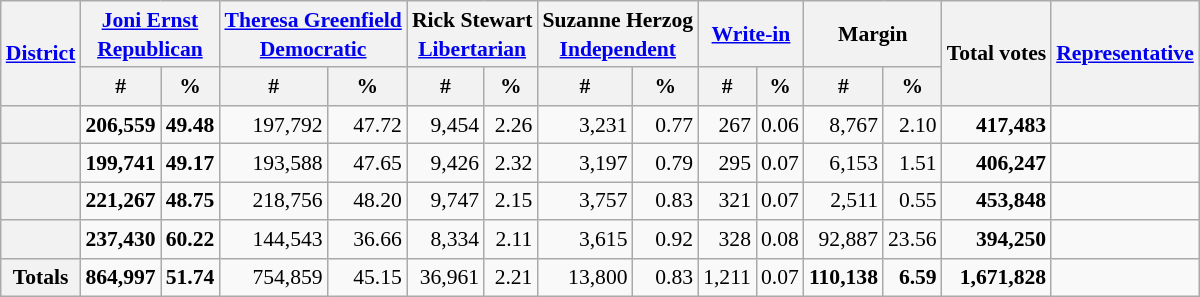<table class="wikitable sortable" style="text-align:right;font-size:90%;line-height:1.3">
<tr>
<th rowspan=2><a href='#'>District</a></th>
<th colspan=2><a href='#'>Joni Ernst</a><br><a href='#'>Republican</a></th>
<th colspan=2><a href='#'>Theresa Greenfield</a><br><a href='#'>Democratic</a></th>
<th colspan=2>Rick Stewart<br><a href='#'>Libertarian</a></th>
<th colspan=2>Suzanne Herzog<br><a href='#'>Independent</a></th>
<th colspan=2><a href='#'>Write-in</a></th>
<th colspan=2>Margin</th>
<th rowspan=2>Total votes</th>
<th rowspan=2><a href='#'>Representative</a><br></th>
</tr>
<tr>
<th data-sort-type="number">#</th>
<th data-sort-type="number">%</th>
<th data-sort-type="number">#</th>
<th data-sort-type="number">%</th>
<th data-sort-type="number">#</th>
<th data-sort-type="number">%</th>
<th data-sort-type="number">#</th>
<th data-sort-type="number">%</th>
<th data-sort-type="number">#</th>
<th data-sort-type="number">%</th>
<th data-sort-type="number">#</th>
<th data-sort-type="number">%</th>
</tr>
<tr>
<th></th>
<td><strong>206,559</strong></td>
<td><strong>49.48</strong></td>
<td>197,792</td>
<td>47.72</td>
<td>9,454</td>
<td>2.26</td>
<td>3,231</td>
<td>0.77</td>
<td>267</td>
<td>0.06</td>
<td>8,767</td>
<td>2.10</td>
<td><strong>417,483</strong></td>
<td align=center ></td>
</tr>
<tr>
<th></th>
<td><strong>199,741</strong></td>
<td><strong>49.17</strong></td>
<td>193,588</td>
<td>47.65</td>
<td>9,426</td>
<td>2.32</td>
<td>3,197</td>
<td>0.79</td>
<td>295</td>
<td>0.07</td>
<td>6,153</td>
<td>1.51</td>
<td><strong>406,247</strong></td>
<td align=center ></td>
</tr>
<tr>
<th></th>
<td><strong>221,267</strong></td>
<td><strong>48.75</strong></td>
<td>218,756</td>
<td>48.20</td>
<td>9,747</td>
<td>2.15</td>
<td>3,757</td>
<td>0.83</td>
<td>321</td>
<td>0.07</td>
<td>2,511</td>
<td>0.55</td>
<td><strong>453,848</strong></td>
<td align=center ></td>
</tr>
<tr>
<th></th>
<td><strong>237,430</strong></td>
<td><strong>60.22</strong></td>
<td>144,543</td>
<td>36.66</td>
<td>8,334</td>
<td>2.11</td>
<td>3,615</td>
<td>0.92</td>
<td>328</td>
<td>0.08</td>
<td>92,887</td>
<td>23.56</td>
<td><strong>394,250</strong></td>
<td align=center ></td>
</tr>
<tr class="sortbottom">
<th>Totals</th>
<td><strong>864,997</strong></td>
<td><strong>51.74</strong></td>
<td>754,859</td>
<td>45.15</td>
<td>36,961</td>
<td>2.21</td>
<td>13,800</td>
<td>0.83</td>
<td>1,211</td>
<td>0.07</td>
<td><strong>110,138</strong></td>
<td><strong>6.59</strong></td>
<td><strong>1,671,828</strong></td>
</tr>
</table>
